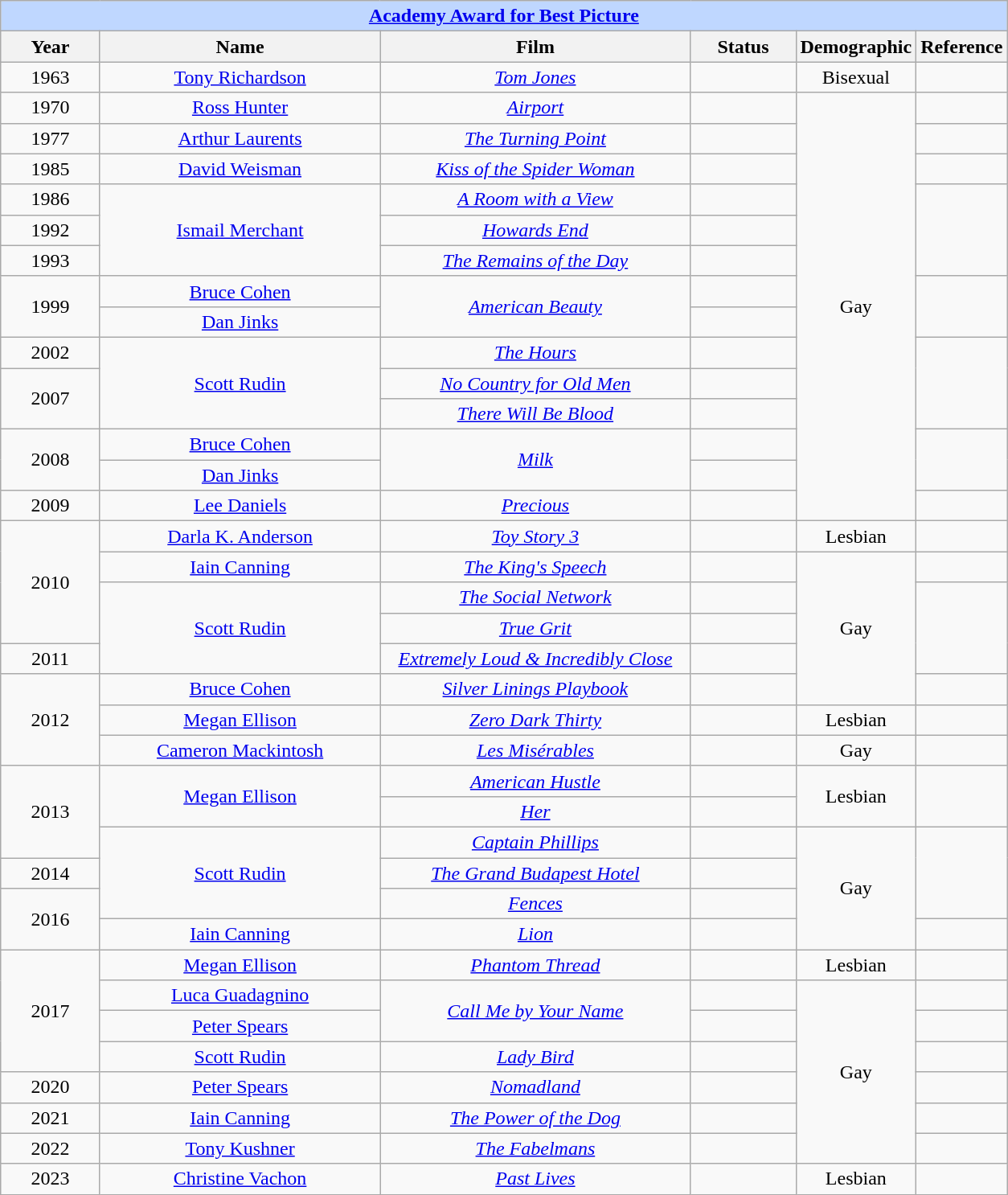<table class="wikitable" style="text-align: center">
<tr style="background:#bfd7ff;">
<td colspan="7" style="text-align:center;"><strong><a href='#'>Academy Award for Best Picture</a></strong></td>
</tr>
<tr style="background:#ebf5ff;">
<th style="width:075px;">Year</th>
<th style="width:225px;">Name</th>
<th style="width:250px;">Film</th>
<th style="width:080px;">Status</th>
<th style="width:080px;">Demographic</th>
<th width="50">Reference</th>
</tr>
<tr>
<td>1963</td>
<td><a href='#'>Tony Richardson</a></td>
<td><em><a href='#'>Tom Jones</a></em></td>
<td></td>
<td>Bisexual</td>
<td></td>
</tr>
<tr>
<td>1970</td>
<td><a href='#'>Ross Hunter</a></td>
<td><em><a href='#'>Airport</a></em></td>
<td></td>
<td rowspan="14">Gay</td>
<td></td>
</tr>
<tr>
<td>1977</td>
<td><a href='#'>Arthur Laurents</a></td>
<td><em><a href='#'>The Turning Point</a></em></td>
<td></td>
<td></td>
</tr>
<tr>
<td>1985</td>
<td><a href='#'>David Weisman</a></td>
<td><em><a href='#'>Kiss of the Spider Woman</a></em></td>
<td></td>
<td></td>
</tr>
<tr>
<td>1986</td>
<td rowspan=3><a href='#'>Ismail Merchant</a></td>
<td><em><a href='#'>A Room with a View</a></em></td>
<td></td>
<td rowspan=3></td>
</tr>
<tr>
<td>1992</td>
<td><em><a href='#'>Howards End</a></em></td>
<td></td>
</tr>
<tr>
<td>1993</td>
<td><em><a href='#'>The Remains of the Day</a></em></td>
<td></td>
</tr>
<tr>
<td rowspan=2>1999</td>
<td><a href='#'>Bruce Cohen</a></td>
<td rowspan=2><em><a href='#'>American Beauty</a></em></td>
<td></td>
<td rowspan=2></td>
</tr>
<tr>
<td><a href='#'>Dan Jinks</a></td>
<td></td>
</tr>
<tr>
<td>2002</td>
<td rowspan=3><a href='#'>Scott Rudin</a></td>
<td><em><a href='#'>The Hours</a></em></td>
<td></td>
<td rowspan=3></td>
</tr>
<tr>
<td rowspan=2>2007</td>
<td><em><a href='#'>No Country for Old Men</a></em></td>
<td></td>
</tr>
<tr>
<td><em><a href='#'>There Will Be Blood</a></em></td>
<td></td>
</tr>
<tr>
<td rowspan=2>2008</td>
<td><a href='#'>Bruce Cohen</a></td>
<td rowspan=2><em><a href='#'>Milk</a></em></td>
<td></td>
<td rowspan=2></td>
</tr>
<tr>
<td><a href='#'>Dan Jinks</a></td>
<td></td>
</tr>
<tr>
<td>2009</td>
<td><a href='#'>Lee Daniels</a></td>
<td><em><a href='#'>Precious</a></em></td>
<td></td>
<td></td>
</tr>
<tr>
<td rowspan=4>2010</td>
<td><a href='#'>Darla K. Anderson</a></td>
<td><em><a href='#'>Toy Story 3</a></em></td>
<td></td>
<td>Lesbian</td>
<td></td>
</tr>
<tr>
<td><a href='#'>Iain Canning</a></td>
<td><em><a href='#'>The King's Speech</a></em></td>
<td></td>
<td rowspan=5>Gay</td>
<td></td>
</tr>
<tr>
<td rowspan=3><a href='#'>Scott Rudin</a></td>
<td><em><a href='#'>The Social Network</a></em></td>
<td></td>
<td rowspan=3></td>
</tr>
<tr>
<td><em><a href='#'>True Grit</a></em></td>
<td></td>
</tr>
<tr>
<td>2011</td>
<td><em><a href='#'>Extremely Loud & Incredibly Close</a></em></td>
<td></td>
</tr>
<tr>
<td rowspan=3>2012</td>
<td><a href='#'>Bruce Cohen</a></td>
<td><em><a href='#'>Silver Linings Playbook</a></em></td>
<td></td>
<td></td>
</tr>
<tr>
<td><a href='#'>Megan Ellison</a></td>
<td><em><a href='#'>Zero Dark Thirty</a></em></td>
<td></td>
<td>Lesbian</td>
<td></td>
</tr>
<tr>
<td><a href='#'>Cameron Mackintosh</a></td>
<td><em><a href='#'>Les Misérables</a></em></td>
<td></td>
<td>Gay</td>
<td></td>
</tr>
<tr>
<td rowspan=3>2013</td>
<td rowspan=2><a href='#'>Megan Ellison</a></td>
<td><em><a href='#'>American Hustle</a></em></td>
<td></td>
<td rowspan=2>Lesbian</td>
<td rowspan=2></td>
</tr>
<tr>
<td><em><a href='#'>Her</a></em></td>
<td></td>
</tr>
<tr>
<td rowspan=3><a href='#'>Scott Rudin</a></td>
<td><em><a href='#'>Captain Phillips</a></em></td>
<td></td>
<td rowspan=4>Gay</td>
<td rowspan=3></td>
</tr>
<tr>
<td>2014</td>
<td><em><a href='#'>The Grand Budapest Hotel</a></em></td>
<td></td>
</tr>
<tr>
<td rowspan=2>2016</td>
<td><em><a href='#'>Fences</a></em></td>
<td></td>
</tr>
<tr>
<td><a href='#'>Iain Canning</a></td>
<td><em><a href='#'>Lion</a></em></td>
<td></td>
<td></td>
</tr>
<tr>
<td rowspan=4>2017</td>
<td><a href='#'>Megan Ellison</a></td>
<td><em><a href='#'>Phantom Thread</a></em></td>
<td></td>
<td>Lesbian</td>
<td></td>
</tr>
<tr>
<td><a href='#'>Luca Guadagnino</a></td>
<td rowspan=2><em><a href='#'>Call Me by Your Name</a></em></td>
<td></td>
<td rowspan=6>Gay</td>
<td></td>
</tr>
<tr>
<td><a href='#'>Peter Spears</a></td>
<td></td>
<td></td>
</tr>
<tr>
<td><a href='#'>Scott Rudin</a></td>
<td><em><a href='#'>Lady Bird</a></em></td>
<td></td>
<td></td>
</tr>
<tr>
<td>2020</td>
<td><a href='#'>Peter Spears</a></td>
<td><em><a href='#'>Nomadland</a></em></td>
<td></td>
<td></td>
</tr>
<tr>
<td>2021</td>
<td><a href='#'>Iain Canning</a></td>
<td><em><a href='#'>The Power of the Dog</a></em></td>
<td></td>
<td></td>
</tr>
<tr>
<td>2022</td>
<td><a href='#'>Tony Kushner</a></td>
<td><em><a href='#'>The Fabelmans</a></em></td>
<td></td>
<td></td>
</tr>
<tr>
<td>2023</td>
<td><a href='#'>Christine Vachon</a></td>
<td><em><a href='#'>Past Lives</a></em></td>
<td></td>
<td>Lesbian</td>
<td></td>
</tr>
</table>
